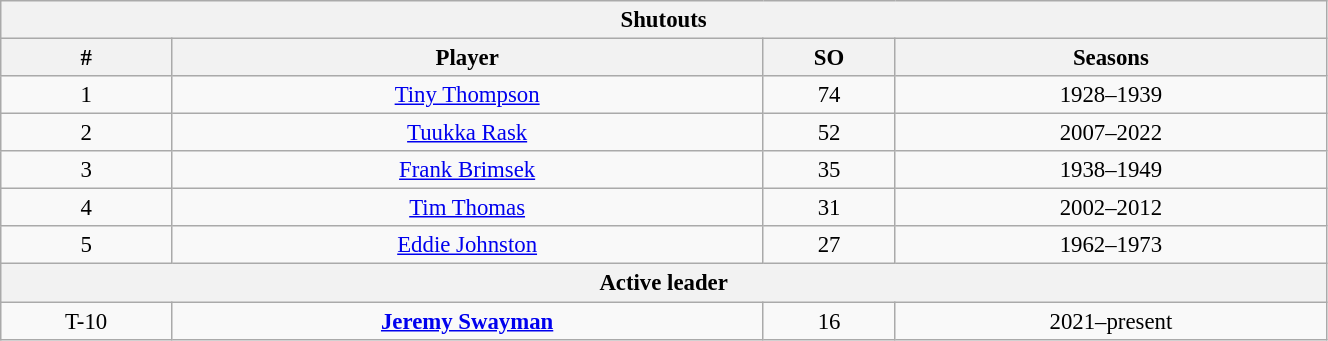<table class="wikitable" style="text-align: center; font-size: 95%" width="70%">
<tr>
<th colspan="4">Shutouts</th>
</tr>
<tr>
<th>#</th>
<th>Player</th>
<th>SO</th>
<th>Seasons</th>
</tr>
<tr>
<td>1</td>
<td><a href='#'>Tiny Thompson</a></td>
<td>74</td>
<td>1928–1939</td>
</tr>
<tr>
<td>2</td>
<td><a href='#'>Tuukka Rask</a></td>
<td>52</td>
<td>2007–2022</td>
</tr>
<tr>
<td>3</td>
<td><a href='#'>Frank Brimsek</a></td>
<td>35</td>
<td>1938–1949</td>
</tr>
<tr>
<td>4</td>
<td><a href='#'>Tim Thomas</a></td>
<td>31</td>
<td>2002–2012</td>
</tr>
<tr>
<td>5</td>
<td><a href='#'>Eddie Johnston</a></td>
<td>27</td>
<td>1962–1973</td>
</tr>
<tr>
<th colspan="4">Active leader</th>
</tr>
<tr>
<td>T-10</td>
<td><strong><a href='#'>Jeremy Swayman</a></strong></td>
<td>16</td>
<td>2021–present</td>
</tr>
</table>
